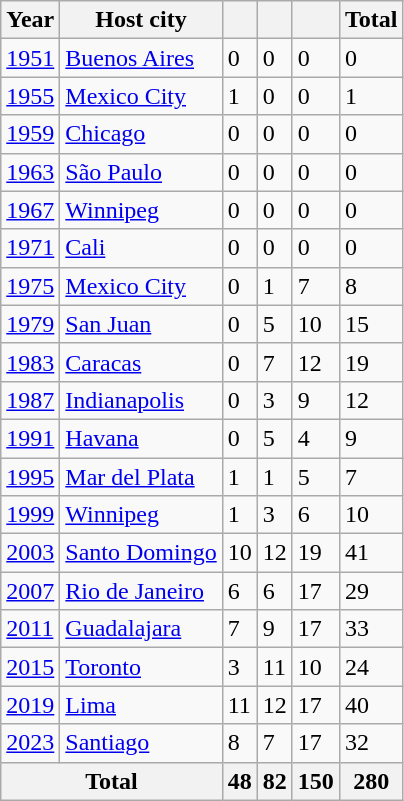<table class="wikitable sortable">
<tr>
<th>Year</th>
<th>Host city</th>
<th></th>
<th></th>
<th></th>
<th>Total</th>
</tr>
<tr>
<td><a href='#'>1951</a></td>
<td><a href='#'>Buenos Aires</a></td>
<td>0</td>
<td>0</td>
<td>0</td>
<td>0</td>
</tr>
<tr>
<td><a href='#'>1955</a></td>
<td><a href='#'>Mexico City</a></td>
<td>1</td>
<td>0</td>
<td>0</td>
<td>1</td>
</tr>
<tr>
<td><a href='#'>1959</a></td>
<td><a href='#'>Chicago</a></td>
<td>0</td>
<td>0</td>
<td>0</td>
<td>0</td>
</tr>
<tr>
<td><a href='#'>1963</a></td>
<td><a href='#'>São Paulo</a></td>
<td>0</td>
<td>0</td>
<td>0</td>
<td>0</td>
</tr>
<tr>
<td><a href='#'>1967</a></td>
<td><a href='#'>Winnipeg</a></td>
<td>0</td>
<td>0</td>
<td>0</td>
<td>0</td>
</tr>
<tr>
<td><a href='#'>1971</a></td>
<td><a href='#'>Cali</a></td>
<td>0</td>
<td>0</td>
<td>0</td>
<td>0</td>
</tr>
<tr>
<td><a href='#'>1975</a></td>
<td><a href='#'>Mexico City</a></td>
<td>0</td>
<td>1</td>
<td>7</td>
<td>8</td>
</tr>
<tr>
<td><a href='#'>1979</a></td>
<td><a href='#'>San Juan</a></td>
<td>0</td>
<td>5</td>
<td>10</td>
<td>15</td>
</tr>
<tr>
<td><a href='#'>1983</a></td>
<td><a href='#'>Caracas</a></td>
<td>0</td>
<td>7</td>
<td>12</td>
<td>19</td>
</tr>
<tr>
<td><a href='#'>1987</a></td>
<td><a href='#'>Indianapolis</a></td>
<td>0</td>
<td>3</td>
<td>9</td>
<td>12</td>
</tr>
<tr>
<td><a href='#'>1991</a></td>
<td><a href='#'>Havana</a></td>
<td>0</td>
<td>5</td>
<td>4</td>
<td>9</td>
</tr>
<tr>
<td><a href='#'>1995</a></td>
<td><a href='#'>Mar del Plata</a></td>
<td>1</td>
<td>1</td>
<td>5</td>
<td>7</td>
</tr>
<tr>
<td><a href='#'>1999</a></td>
<td><a href='#'>Winnipeg</a></td>
<td>1</td>
<td>3</td>
<td>6</td>
<td>10</td>
</tr>
<tr>
<td><a href='#'>2003</a></td>
<td><a href='#'>Santo Domingo</a></td>
<td>10</td>
<td>12</td>
<td>19</td>
<td>41</td>
</tr>
<tr>
<td><a href='#'>2007</a></td>
<td><a href='#'>Rio de Janeiro</a></td>
<td>6</td>
<td>6</td>
<td>17</td>
<td>29</td>
</tr>
<tr>
<td><a href='#'>2011</a></td>
<td><a href='#'>Guadalajara</a></td>
<td>7</td>
<td>9</td>
<td>17</td>
<td>33</td>
</tr>
<tr>
<td><a href='#'>2015</a></td>
<td><a href='#'>Toronto</a></td>
<td>3</td>
<td>11</td>
<td>10</td>
<td>24</td>
</tr>
<tr>
<td><a href='#'>2019</a></td>
<td><a href='#'>Lima</a></td>
<td>11</td>
<td>12</td>
<td>17</td>
<td>40</td>
</tr>
<tr>
<td><a href='#'>2023</a></td>
<td><a href='#'>Santiago</a></td>
<td>8</td>
<td>7</td>
<td>17</td>
<td>32</td>
</tr>
<tr>
<th colspan="2">Total</th>
<th>48</th>
<th>82</th>
<th>150</th>
<th>280</th>
</tr>
</table>
